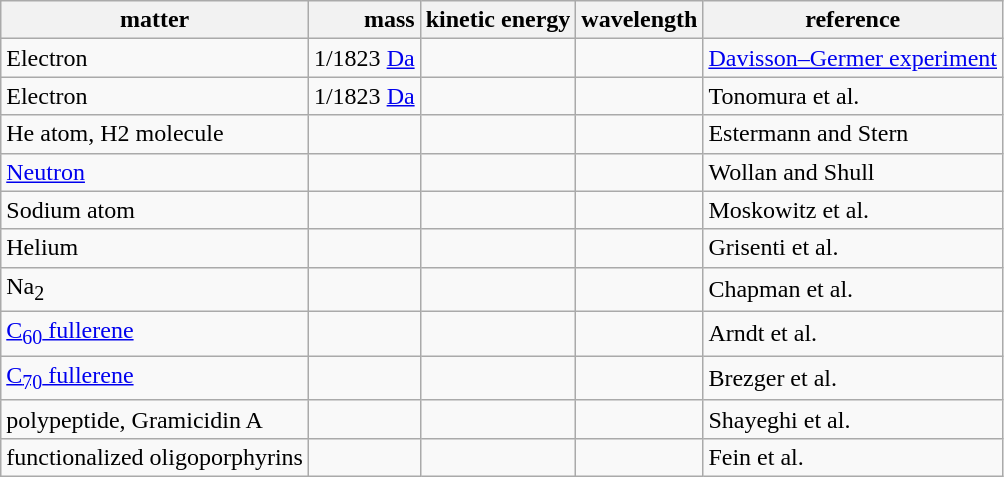<table class="wikitable">
<tr>
<th>matter</th>
<th style=text-align:right>mass</th>
<th style=text-align:right>kinetic energy</th>
<th style=text-align:right>wavelength</th>
<th>reference</th>
</tr>
<tr>
<td>Electron</td>
<td style=text-align:right>1/1823 <a href='#'>Da</a></td>
<td style=text-align:right></td>
<td style=text-align:right></td>
<td><a href='#'>Davisson–Germer experiment</a></td>
</tr>
<tr>
<td>Electron</td>
<td style=text-align:right>1/1823 <a href='#'>Da</a></td>
<td style=text-align:right></td>
<td style=text-align:right></td>
<td>Tonomura et al.</td>
</tr>
<tr>
<td>He atom, H2 molecule</td>
<td style=text-align:right></td>
<td></td>
<td style=text-align:right></td>
<td>Estermann and Stern</td>
</tr>
<tr>
<td><a href='#'>Neutron</a></td>
<td style="text-align:right"></td>
<td style="text-align:right"></td>
<td style="text-align:right"></td>
<td>Wollan and Shull</td>
</tr>
<tr>
<td>Sodium atom</td>
<td style=text-align:right></td>
<td></td>
<td style=text-align:right></td>
<td>Moskowitz et al.</td>
</tr>
<tr>
<td>Helium</td>
<td style="text-align:right"></td>
<td style="text-align:right"></td>
<td style="text-align:right"></td>
<td>Grisenti et al.</td>
</tr>
<tr>
<td>Na<sub>2</sub></td>
<td style="text-align:right"></td>
<td style="text-align:right"></td>
<td style="text-align:right"></td>
<td>Chapman et al.</td>
</tr>
<tr>
<td><a href='#'>C<sub>60</sub> fullerene</a></td>
<td style=text-align:right></td>
<td style=text-align:right></td>
<td style=text-align:right></td>
<td>Arndt et al.</td>
</tr>
<tr>
<td><a href='#'>C<sub>70</sub> fullerene</a></td>
<td style="text-align:right"></td>
<td style="text-align:right"></td>
<td style="text-align:right"></td>
<td>Brezger et al.</td>
</tr>
<tr>
<td>polypeptide, Gramicidin A</td>
<td style=text-align:right></td>
<td></td>
<td style=text-align:right></td>
<td>Shayeghi et al.</td>
</tr>
<tr>
<td>functionalized oligoporphyrins</td>
<td style=text-align:right></td>
<td style=text-align:right></td>
<td style=text-align:right></td>
<td>Fein et al.</td>
</tr>
</table>
